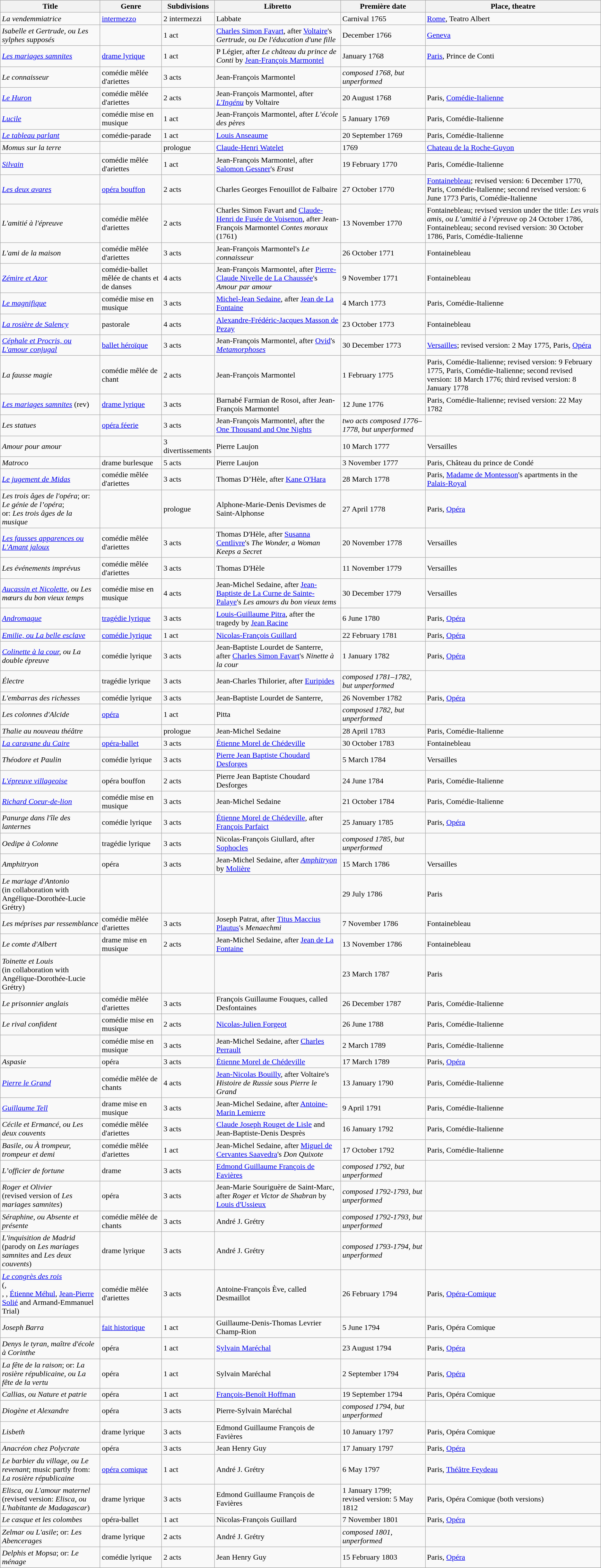<table class="wikitable sortable">
<tr>
<th>Title</th>
<th>Genre</th>
<th>Subdivisions</th>
<th>Libretto</th>
<th>Première date</th>
<th>Place, theatre</th>
</tr>
<tr>
<td><em>La vendemmiatrice</em></td>
<td><a href='#'>intermezzo</a></td>
<td>2 intermezzi</td>
<td>Labbate</td>
<td>Carnival 1765</td>
<td><a href='#'>Rome</a>, Teatro Albert</td>
</tr>
<tr>
<td><em>Isabelle et Gertrude, ou Les sylphes supposés</em></td>
<td></td>
<td>1 act</td>
<td><a href='#'>Charles Simon Favart</a>, after <a href='#'>Voltaire</a>'s <em>Gertrude, ou De l'éducation d'une fille</em></td>
<td>December 1766</td>
<td><a href='#'>Geneva</a></td>
</tr>
<tr>
<td><em><a href='#'>Les mariages samnites</a></em></td>
<td><a href='#'>drame lyrique</a></td>
<td>1 act</td>
<td>P Légier, after <em>Le château du prince de Conti</em> by <a href='#'>Jean-François Marmontel</a></td>
<td>January 1768</td>
<td><a href='#'>Paris</a>, Prince de Conti</td>
</tr>
<tr>
<td><em>Le connaisseur</em></td>
<td>comédie mêlée d'ariettes</td>
<td>3 acts</td>
<td>Jean-François Marmontel</td>
<td><em>composed 1768, but unperformed</em></td>
<td></td>
</tr>
<tr>
<td><em><a href='#'>Le Huron</a></em></td>
<td>comédie mêlée d'ariettes</td>
<td>2 acts</td>
<td>Jean-François Marmontel, after <em><a href='#'>L'Ingénu</a></em> by Voltaire</td>
<td>20 August 1768</td>
<td>Paris, <a href='#'>Comédie-Italienne</a></td>
</tr>
<tr>
<td><em><a href='#'>Lucile</a></em></td>
<td>comédie mise en musique</td>
<td>1 act</td>
<td>Jean-François Marmontel, after <em>L’école des pères</em></td>
<td>5 January 1769</td>
<td>Paris, Comédie-Italienne</td>
</tr>
<tr>
<td><em><a href='#'>Le tableau parlant</a></em></td>
<td>comédie-parade</td>
<td>1 act</td>
<td><a href='#'>Louis Anseaume</a></td>
<td>20 September 1769</td>
<td>Paris, Comédie-Italienne</td>
</tr>
<tr>
<td><em>Momus sur la terre</em></td>
<td></td>
<td>prologue</td>
<td><a href='#'>Claude-Henri Watelet</a></td>
<td>1769</td>
<td><a href='#'>Chateau de la Roche-Guyon</a></td>
</tr>
<tr>
<td><em><a href='#'>Silvain</a></em></td>
<td>comédie mêlée d'ariettes</td>
<td>1 act</td>
<td>Jean-François Marmontel, after <a href='#'>Salomon Gessner</a>'s <em>Erast</em></td>
<td>19 February 1770</td>
<td>Paris, Comédie-Italienne</td>
</tr>
<tr>
<td><em><a href='#'>Les deux avares</a></em></td>
<td><a href='#'>opéra bouffon</a></td>
<td>2 acts</td>
<td>Charles Georges Fenouillot de Falbaire</td>
<td>27 October 1770</td>
<td><a href='#'>Fontainebleau</a>; revised version: 6 December 1770, Paris, Comédie-Italienne; second revised version: 6 June 1773 Paris, Comédie-Italienne</td>
</tr>
<tr>
<td><em>L'amitié à l'épreuve</em></td>
<td>comédie mêlée d'ariettes</td>
<td>2 acts</td>
<td>Charles Simon Favart and <a href='#'>Claude-Henri de Fusée de Voisenon</a>, after Jean-François Marmontel <em>Contes moraux</em> (1761)</td>
<td>13 November 1770</td>
<td>Fontainebleau; revised version under the title: <em>Les vrais amis, ou L’amitié à l’épreuve</em> op 24 October 1786, Fontainebleau; second revised version: 30 October 1786, Paris, Comédie-Italienne</td>
</tr>
<tr>
<td><em>L'ami de la maison</em></td>
<td>comédie mêlée d'ariettes</td>
<td>3 acts</td>
<td>Jean-François Marmontel's <em>Le connaisseur</em></td>
<td>26 October 1771</td>
<td>Fontainebleau</td>
</tr>
<tr>
<td><em><a href='#'>Zémire et Azor</a></em></td>
<td>comédie-ballet mêlée de chants et de danses</td>
<td>4 acts</td>
<td>Jean-François Marmontel, after <a href='#'>Pierre-Claude Nivelle de La Chaussée</a>'s <em>Amour par amour</em></td>
<td>9 November 1771</td>
<td>Fontainebleau</td>
</tr>
<tr>
<td><em><a href='#'>Le magnifique</a></em></td>
<td>comédie mise en musique</td>
<td>3 acts</td>
<td><a href='#'>Michel-Jean Sedaine</a>, after <a href='#'>Jean de La Fontaine</a></td>
<td>4 March 1773</td>
<td>Paris, Comédie-Italienne</td>
</tr>
<tr>
<td><em><a href='#'>La rosière de Salency</a></em></td>
<td>pastorale</td>
<td>4 acts</td>
<td><a href='#'>Alexandre-Frédéric-Jacques Masson de Pezay</a></td>
<td>23 October 1773</td>
<td>Fontainebleau</td>
</tr>
<tr>
<td><em><a href='#'>Céphale et Procris, ou L'amour conjugal</a></em></td>
<td><a href='#'>ballet héroïque</a></td>
<td>3 acts</td>
<td>Jean-François Marmontel, after <a href='#'>Ovid</a>'s <em><a href='#'>Metamorphoses</a></em></td>
<td>30 December 1773</td>
<td><a href='#'>Versailles</a>; revised version: 2 May 1775, Paris, <a href='#'>Opéra</a></td>
</tr>
<tr>
<td><em>La fausse magie</em></td>
<td>comédie mêlée de chant</td>
<td>2 acts</td>
<td>Jean-François Marmontel</td>
<td>1 February 1775</td>
<td>Paris, Comédie-Italienne; revised version: 9 February 1775, Paris, Comédie-Italienne; second revised version: 18 March 1776; third revised version: 8 January 1778</td>
</tr>
<tr>
<td><em><a href='#'>Les mariages samnites</a></em> (rev)</td>
<td><a href='#'>drame lyrique</a></td>
<td>3 acts</td>
<td>Barnabé Farmian de Rosoi, after Jean-François Marmontel</td>
<td>12 June 1776</td>
<td>Paris, Comédie-Italienne; revised version: 22 May 1782</td>
</tr>
<tr>
<td><em>Les statues</em></td>
<td><a href='#'>opéra féerie</a></td>
<td>3 acts</td>
<td>Jean-François Marmontel, after the <a href='#'>One Thousand and One Nights</a></td>
<td><em>two acts composed 1776–1778, but unperformed</em></td>
<td></td>
</tr>
<tr>
<td><em>Amour pour amour</em></td>
<td></td>
<td>3 divertissements</td>
<td>Pierre Laujon</td>
<td>10 March 1777</td>
<td>Versailles</td>
</tr>
<tr>
<td><em>Matroco</em></td>
<td>drame burlesque</td>
<td>5 acts</td>
<td>Pierre Laujon</td>
<td>3 November 1777</td>
<td>Paris, Château du prince de Condé</td>
</tr>
<tr>
<td><em><a href='#'>Le jugement de Midas</a></em></td>
<td>comédie mêlée d'ariettes</td>
<td>3 acts</td>
<td>Thomas D’Hèle, after <a href='#'>Kane O'Hara</a></td>
<td>28 March 1778</td>
<td>Paris, <a href='#'>Madame de Montesson</a>'s apartments in the <a href='#'>Palais-Royal</a></td>
</tr>
<tr>
<td><em>Les trois âges de l'opéra</em>; or: <em>Le génie de l’opéra</em>; <br>or: <em>Les trois âges de la musique</em></td>
<td></td>
<td>prologue</td>
<td>Alphone-Marie-Denis Devismes de Saint-Alphonse</td>
<td>27 April 1778</td>
<td>Paris, <a href='#'>Opéra</a></td>
</tr>
<tr>
<td><em><a href='#'>Les fausses apparences ou L'Amant jaloux</a></em></td>
<td>comédie mêlée d'ariettes</td>
<td>3 acts</td>
<td>Thomas D'Hèle, after <a href='#'>Susanna Centlivre</a>'s <em>The Wonder, a Woman Keeps a Secret</em></td>
<td>20 November 1778</td>
<td>Versailles</td>
</tr>
<tr>
<td><em>Les événements imprévus</em></td>
<td>comédie mêlée d'ariettes</td>
<td>3 acts</td>
<td>Thomas D'Hèle</td>
<td>11 November 1779</td>
<td>Versailles</td>
</tr>
<tr>
<td><em><a href='#'>Aucassin et Nicolette</a>, ou Les mœurs du bon vieux temps</em></td>
<td>comédie mise en musique</td>
<td>4 acts</td>
<td>Jean-Michel Sedaine, after <a href='#'>Jean-Baptiste de La Curne de Sainte-Palaye</a>'s <em>Les amours du bon vieux tems</em></td>
<td>30 December 1779</td>
<td>Versailles</td>
</tr>
<tr>
<td><em><a href='#'>Andromaque</a></em></td>
<td><a href='#'>tragédie lyrique</a></td>
<td>3 acts</td>
<td><a href='#'>Louis-Guillaume Pitra</a>, after the tragedy by <a href='#'>Jean Racine</a></td>
<td>6 June 1780</td>
<td>Paris, <a href='#'>Opéra</a></td>
</tr>
<tr>
<td><em><a href='#'>Emilie, ou La belle esclave</a></em></td>
<td><a href='#'>comédie lyrique</a></td>
<td>1 act</td>
<td><a href='#'>Nicolas-François Guillard</a></td>
<td>22 February 1781</td>
<td>Paris, <a href='#'>Opéra</a></td>
</tr>
<tr>
<td><em><a href='#'>Colinette à la cour</a>, ou La double épreuve</em></td>
<td>comédie lyrique</td>
<td>3 acts</td>
<td>Jean-Baptiste Lourdet de Santerre, after <a href='#'>Charles Simon Favart</a>'s <em>Ninette à la cour</em></td>
<td>1 January 1782</td>
<td>Paris, <a href='#'>Opéra</a></td>
</tr>
<tr>
<td><em>Électre</em></td>
<td>tragédie lyrique</td>
<td>3 acts</td>
<td>Jean-Charles Thilorier, after <a href='#'>Euripides</a></td>
<td><em>composed 1781–1782, but unperformed</em></td>
<td></td>
</tr>
<tr>
<td><em>L'embarras des richesses</em></td>
<td>comédie lyrique</td>
<td>3 acts</td>
<td>Jean-Baptiste Lourdet de Santerre,</td>
<td>26 November 1782</td>
<td>Paris, <a href='#'>Opéra</a></td>
</tr>
<tr>
<td><em>Les colonnes d'Alcide</em></td>
<td><a href='#'>opéra</a></td>
<td>1 act</td>
<td>Pitta</td>
<td><em>composed 1782, but unperformed</em></td>
<td></td>
</tr>
<tr>
<td><em>Thalie au nouveau théâtre</em></td>
<td></td>
<td>prologue</td>
<td>Jean-Michel Sedaine</td>
<td>28 April 1783</td>
<td>Paris, Comédie-Italienne</td>
</tr>
<tr>
<td><em><a href='#'>La caravane du Caire</a></em></td>
<td><a href='#'>opéra-ballet</a></td>
<td>3 acts</td>
<td><a href='#'>Étienne Morel de Chédeville</a></td>
<td>30 October 1783</td>
<td>Fontainebleau</td>
</tr>
<tr>
<td><em>Théodore et Paulin</em></td>
<td>comédie lyrique</td>
<td>3 acts</td>
<td><a href='#'>Pierre Jean Baptiste Choudard Desforges</a></td>
<td>5 March 1784</td>
<td>Versailles</td>
</tr>
<tr>
<td><em><a href='#'>L'épreuve villageoise</a></em></td>
<td>opéra bouffon</td>
<td>2 acts</td>
<td>Pierre Jean Baptiste Choudard Desforges</td>
<td>24 June 1784</td>
<td>Paris, Comédie-Italienne</td>
</tr>
<tr>
<td><em><a href='#'>Richard Coeur-de-lion</a></em></td>
<td>comédie mise en musique</td>
<td>3 acts</td>
<td>Jean-Michel Sedaine</td>
<td>21 October 1784</td>
<td>Paris, Comédie-Italienne</td>
</tr>
<tr>
<td><em>Panurge dans l'île des lanternes</em></td>
<td>comédie lyrique</td>
<td>3 acts</td>
<td><a href='#'>Étienne Morel de Chédeville</a>, after <a href='#'>François Parfaict</a></td>
<td>25 January 1785</td>
<td>Paris, <a href='#'>Opéra</a></td>
</tr>
<tr>
<td><em>Oedipe à Colonne</em></td>
<td>tragédie lyrique</td>
<td>3 acts</td>
<td>Nicolas-François Giullard, after <a href='#'>Sophocles</a></td>
<td> <em>composed 1785, but unperformed</em></td>
<td></td>
</tr>
<tr>
<td><em>Amphitryon</em></td>
<td>opéra</td>
<td>3 acts</td>
<td>Jean-Michel Sedaine, after <em><a href='#'>Amphitryon</a></em>  by <a href='#'>Molière</a></td>
<td>15 March 1786</td>
<td>Versailles</td>
</tr>
<tr>
<td><em>Le mariage d'Antonio</em><br>(in collaboration with Angélique-Dorothée-Lucie Grétry)</td>
<td></td>
<td></td>
<td></td>
<td>29 July 1786</td>
<td>Paris</td>
</tr>
<tr>
<td><em>Les méprises par ressemblance</em></td>
<td>comédie mêlée d'ariettes</td>
<td>3 acts</td>
<td>Joseph Patrat, after <a href='#'>Titus Maccius Plautus</a>'s <em>Menaechmi</em></td>
<td>7 November 1786</td>
<td>Fontainebleau</td>
</tr>
<tr>
<td><em>Le comte d'Albert</em></td>
<td>drame mise en musique</td>
<td>2 acts</td>
<td>Jean-Michel Sedaine, after <a href='#'>Jean de La Fontaine</a></td>
<td>13 November 1786</td>
<td>Fontainebleau</td>
</tr>
<tr>
<td><em>Toinette et Louis</em><br>(in collaboration with Angélique-Dorothée-Lucie Grétry)</td>
<td></td>
<td></td>
<td></td>
<td>23 March 1787</td>
<td>Paris</td>
</tr>
<tr>
<td><em>Le prisonnier anglais</em></td>
<td>comédie mêlée d'ariettes</td>
<td>3 acts</td>
<td>François Guillaume Fouques, called Desfontaines</td>
<td>26 December 1787</td>
<td>Paris, Comédie-Italienne</td>
</tr>
<tr>
<td><em>Le rival confident</em></td>
<td>comédie mise en musique</td>
<td>2 acts</td>
<td><a href='#'>Nicolas-Julien Forgeot</a></td>
<td>26 June 1788</td>
<td>Paris, Comédie-Italienne</td>
</tr>
<tr>
<td><em></em></td>
<td>comédie mise en musique</td>
<td>3 acts</td>
<td>Jean-Michel Sedaine, after <a href='#'>Charles Perrault</a></td>
<td>2 March 1789</td>
<td>Paris, Comédie-Italienne</td>
</tr>
<tr>
<td><em>Aspasie</em></td>
<td>opéra</td>
<td>3 acts</td>
<td><a href='#'>Étienne Morel de Chédeville</a></td>
<td>17 March 1789</td>
<td>Paris, <a href='#'>Opéra</a></td>
</tr>
<tr>
<td><em><a href='#'>Pierre le Grand</a></em></td>
<td>comédie mêlée de chants</td>
<td>4 acts</td>
<td><a href='#'>Jean-Nicolas Bouilly</a>, after Voltaire's <em>Histoire de Russie sous Pierre le Grand</em></td>
<td>13 January 1790</td>
<td>Paris, Comédie-Italienne</td>
</tr>
<tr>
<td><em><a href='#'>Guillaume Tell</a></em></td>
<td>drame mise en musique</td>
<td>3 acts</td>
<td>Jean-Michel Sedaine, after <a href='#'>Antoine-Marin Lemierre</a></td>
<td>9 April 1791</td>
<td>Paris, Comédie-Italienne</td>
</tr>
<tr>
<td><em>Cécile et Ermancé, ou Les deux couvents</em></td>
<td>comédie mêlée d'ariettes</td>
<td>3 acts</td>
<td><a href='#'>Claude Joseph Rouget de Lisle</a> and Jean-Baptiste-Denis Desprès</td>
<td>16 January 1792</td>
<td>Paris, Comédie-Italienne</td>
</tr>
<tr>
<td><em>Basile, ou À trompeur, trompeur et demi</em></td>
<td>comédie mêlée d'ariettes</td>
<td>1 act</td>
<td>Jean-Michel Sedaine, after <a href='#'>Miguel de Cervantes Saavedra</a>'s <em>Don Quixote</em></td>
<td>17 October 1792</td>
<td>Paris, Comédie-Italienne</td>
</tr>
<tr>
<td><em>L’officier de fortune</em></td>
<td>drame</td>
<td>3 acts</td>
<td><a href='#'>Edmond Guillaume François de Favières</a></td>
<td> <em>composed 1792, but unperformed</em></td>
<td></td>
</tr>
<tr>
<td><em>Roger et Olivier</em><br>(revised version of <em>Les mariages samnites</em>)</td>
<td>opéra</td>
<td>3 acts</td>
<td>Jean-Marie Souriguère de Saint-Marc, after <em>Roger et Victor de Shabran</em> by <a href='#'>Louis d'Ussieux</a></td>
<td><em>composed 1792-1793, but unperformed</em></td>
<td></td>
</tr>
<tr>
<td><em>Séraphine, ou Absente et présente</em></td>
<td>comédie mêlée de chants</td>
<td>3 acts</td>
<td>André J. Grétry</td>
<td><em>composed 1792-1793, but unperformed</em></td>
<td></td>
</tr>
<tr>
<td><em>L'inquisition de Madrid</em><br>(parody on <em>Les mariages samnites</em> and <em>Les deux couvents</em>)</td>
<td>drame lyrique</td>
<td>3 acts</td>
<td>André J. Grétry</td>
<td><em>composed 1793-1794, but unperformed</em></td>
<td></td>
</tr>
<tr>
<td><em><a href='#'>Le congrès des rois</a></em><br>(, <br>, , <a href='#'>Étienne Méhul</a>, <a href='#'>Jean-Pierre Solié</a> and Armand-Emmanuel Trial)</td>
<td>comédie mêlée d'ariettes</td>
<td>3 acts</td>
<td>Antoine-François Ève, called Desmaillot</td>
<td>26 February 1794</td>
<td>Paris, <a href='#'>Opéra-Comique</a></td>
</tr>
<tr>
<td><em>Joseph Barra</em></td>
<td><a href='#'>fait historique</a></td>
<td>1 act</td>
<td>Guillaume-Denis-Thomas Levrier Champ-Rion</td>
<td>5 June 1794</td>
<td>Paris, Opéra Comique</td>
</tr>
<tr>
<td><em>Denys le tyran, maître d'école à Corinthe</em></td>
<td>opéra</td>
<td>1 act</td>
<td><a href='#'>Sylvain Maréchal</a></td>
<td>23 August 1794</td>
<td>Paris, <a href='#'>Opéra</a></td>
</tr>
<tr>
<td><em>La fête de la raison</em>; or: <em>La rosière républicaine, ou La fête de la vertu</em></td>
<td>opéra</td>
<td>1 act</td>
<td>Sylvain Maréchal</td>
<td>2 September 1794</td>
<td>Paris, <a href='#'>Opéra</a></td>
</tr>
<tr>
<td><em>Callias, ou Nature et patrie</em></td>
<td>opéra</td>
<td>1 act</td>
<td><a href='#'>François-Benoît Hoffman</a></td>
<td>19 September 1794</td>
<td>Paris, Opéra Comique</td>
</tr>
<tr>
<td><em>Diogène et Alexandre</em></td>
<td>opéra</td>
<td>3 acts</td>
<td>Pierre-Sylvain Maréchal</td>
<td><em>composed 1794, but unperformed</em></td>
<td></td>
</tr>
<tr>
<td><em>Lisbeth</em></td>
<td>drame lyrique</td>
<td>3 acts</td>
<td>Edmond Guillaume François de Favières</td>
<td>10 January 1797</td>
<td>Paris, Opéra Comique</td>
</tr>
<tr>
<td><em>Anacréon chez Polycrate</em></td>
<td>opéra</td>
<td>3 acts</td>
<td>Jean Henry Guy</td>
<td>17 January 1797</td>
<td>Paris, <a href='#'>Opéra</a></td>
</tr>
<tr>
<td><em>Le barbier du village, ou Le revenant</em>; music partly from: <em>La rosière républicaine</em></td>
<td><a href='#'>opéra comique</a></td>
<td>1 act</td>
<td>André J. Grétry</td>
<td>6 May 1797</td>
<td>Paris, <a href='#'>Théâtre Feydeau</a></td>
</tr>
<tr>
<td><em>Elisca, ou L'amour maternel</em><br>(revised version: <em>Elisca, ou L'habitante de Madagascar</em>)</td>
<td>drame lyrique</td>
<td>3 acts</td>
<td>Edmond Guillaume François de Favières</td>
<td>1 January 1799;<br>revised version: 5 May 1812</td>
<td>Paris, Opéra Comique (both versions)</td>
</tr>
<tr>
<td><em>Le casque et les colombes</em></td>
<td>opéra-ballet</td>
<td>1 act</td>
<td>Nicolas-François Guillard</td>
<td>7 November 1801</td>
<td>Paris, <a href='#'>Opéra</a></td>
</tr>
<tr>
<td><em>Zelmar ou L'asile</em>; or: <em>Les Abencerages</em></td>
<td>drame lyrique</td>
<td>2 acts</td>
<td>André J. Grétry</td>
<td><em>composed 1801, unperformed</em></td>
<td></td>
</tr>
<tr>
<td><em>Delphis et Mopsa</em>; or: <em>Le ménage</em></td>
<td>comédie lyrique</td>
<td>2 acts</td>
<td>Jean Henry Guy</td>
<td>15 February 1803</td>
<td>Paris, <a href='#'>Opéra</a></td>
</tr>
</table>
